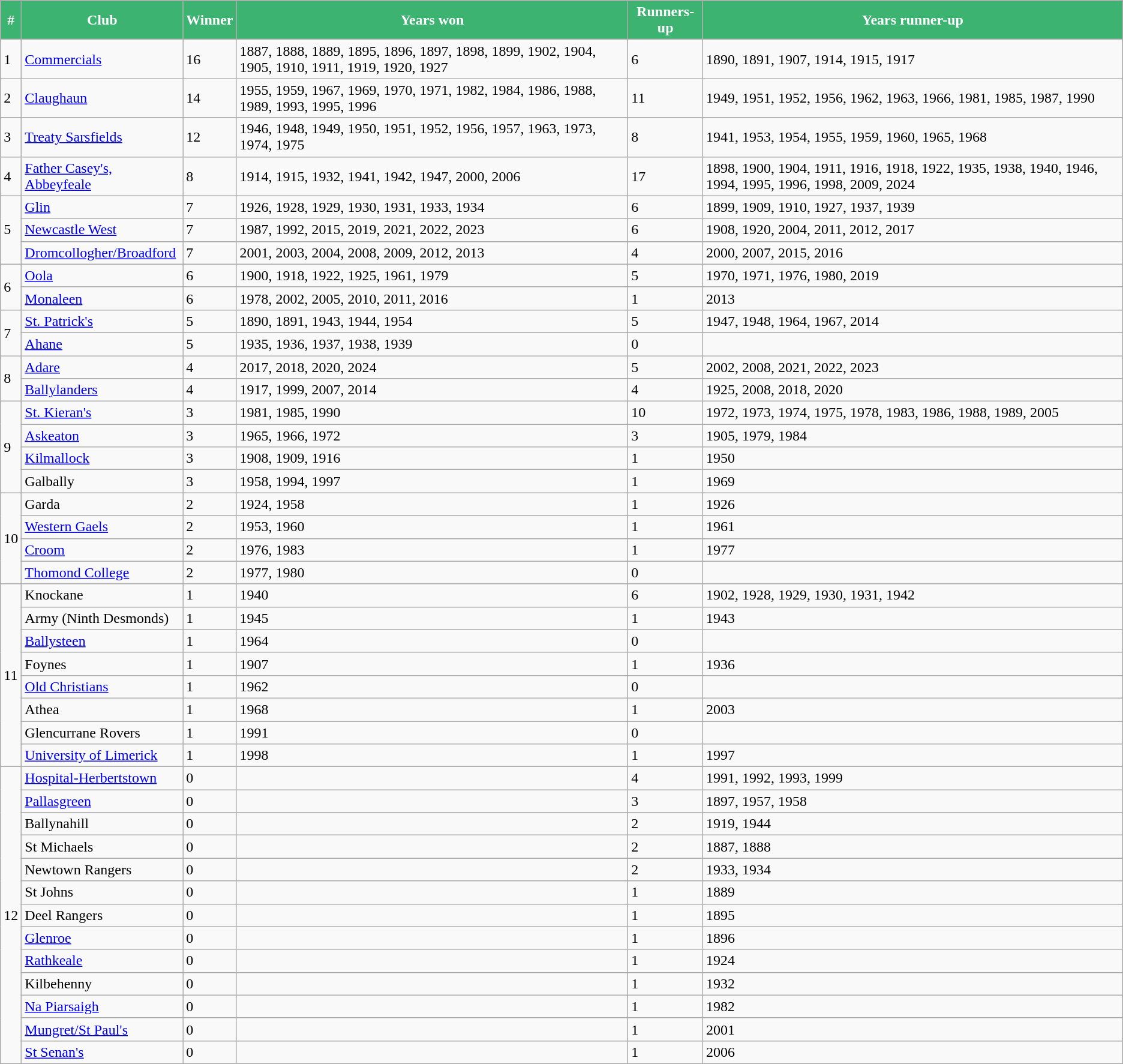<table class="wikitable">
<tr>
<th style="background:#3CB371;color:white">#</th>
<th style="background:#3CB371;color:white">Club</th>
<th style="background:#3CB371;color:white">Winner</th>
<th style="background:#3CB371;color:white">Years won</th>
<th style="background:#3CB371;color:white">Runners-up</th>
<th style="background:#3CB371;color:white">Years runner-up</th>
</tr>
<tr>
<td>1</td>
<td><a href='#'>Commercials</a></td>
<td>16</td>
<td>1887, 1888, 1889, 1895, 1896, 1897, 1898, 1899, 1902, 1904, 1905, 1910, 1911, 1919, 1920, 1927</td>
<td>6</td>
<td>1890, 1891, 1907, 1914, 1915, 1917</td>
</tr>
<tr>
<td>2</td>
<td><a href='#'>Claughaun</a></td>
<td>14</td>
<td>1955, 1959, 1967, 1969, 1970, 1971, 1982, 1984, 1986, 1988, 1989, 1993, 1995, 1996</td>
<td>11</td>
<td>1949, 1951, 1952, 1956, 1962, 1963, 1966, 1981, 1985, 1987, 1990</td>
</tr>
<tr>
<td>3</td>
<td><a href='#'>Treaty Sarsfields</a></td>
<td>12</td>
<td>1946, 1948, 1949, 1950, 1951, 1952, 1956, 1957, 1963, 1973, 1974, 1975</td>
<td>8</td>
<td>1941, 1953, 1954, 1955, 1959, 1960, 1965, 1968</td>
</tr>
<tr>
<td>4</td>
<td><a href='#'>Father Casey's, Abbeyfeale</a></td>
<td>8</td>
<td>1914, 1915, 1932, 1941, 1942, 1947, 2000, 2006</td>
<td>17</td>
<td>1898, 1900, 1904, 1911, 1916, 1918, 1922, 1935, 1938, 1940, 1946, 1994, 1995, 1996, 1998, 2009, 2024</td>
</tr>
<tr>
<td rowspan=3>5</td>
<td><a href='#'>Glin</a></td>
<td>7</td>
<td>1926, 1928, 1929, 1930, 1931, 1933, 1934</td>
<td>6</td>
<td>1899, 1909, 1910, 1927, 1937, 1939</td>
</tr>
<tr>
<td><a href='#'>Newcastle West</a></td>
<td>7</td>
<td>1987, 1992, 2015, 2019, 2021, 2022, 2023</td>
<td>6</td>
<td>1908, 1920, 2004, 2011, 2012, 2017</td>
</tr>
<tr>
<td><a href='#'>Dromcollogher/Broadford</a></td>
<td>7</td>
<td>2001, 2003, 2004, 2008, 2009, 2012, 2013</td>
<td>4</td>
<td>2000, 2007, 2015, 2016</td>
</tr>
<tr>
<td rowspan=2>6</td>
<td><a href='#'>Oola</a></td>
<td>6</td>
<td>1900, 1918, 1922, 1925, 1961, 1979</td>
<td>5</td>
<td>1970, 1971, 1976, 1980, 2019</td>
</tr>
<tr>
<td><a href='#'>Monaleen</a></td>
<td>6</td>
<td>1978, 2002, 2005, 2010, 2011, 2016</td>
<td>1</td>
<td>2013</td>
</tr>
<tr>
<td rowspan=2>7</td>
<td><a href='#'>St. Patrick's</a></td>
<td>5</td>
<td>1890, 1891, 1943, 1944, 1954</td>
<td>5</td>
<td>1947, 1948, 1964, 1967, 2014</td>
</tr>
<tr>
<td><a href='#'>Ahane</a></td>
<td>5</td>
<td>1935, 1936, 1937, 1938, 1939</td>
<td>0</td>
</tr>
<tr>
<td rowspan=2>8</td>
<td><a href='#'>Adare</a></td>
<td>4</td>
<td>2017, 2018, 2020, 2024</td>
<td>5</td>
<td>2002, 2008, 2021, 2022, 2023</td>
</tr>
<tr>
<td><a href='#'>Ballylanders</a></td>
<td>4</td>
<td>1917, 1999, 2007, 2014</td>
<td>4</td>
<td>1925, 2008, 2018, 2020</td>
</tr>
<tr>
<td rowspan=4>9</td>
<td><a href='#'>St. Kieran's</a></td>
<td>3</td>
<td>1981, 1985, 1990</td>
<td>10</td>
<td>1972, 1973, 1974, 1975, 1978, 1983, 1986, 1988, 1989, 2005</td>
</tr>
<tr>
<td><a href='#'>Askeaton</a></td>
<td>3</td>
<td>1965, 1966, 1972</td>
<td>3</td>
<td>1905, 1979, 1984</td>
</tr>
<tr>
<td><a href='#'>Kilmallock</a></td>
<td>3</td>
<td>1908, 1909, 1916</td>
<td>1</td>
<td>1950</td>
</tr>
<tr>
<td>Galbally</td>
<td>3</td>
<td>1958, 1994, 1997</td>
<td>1</td>
<td>1969</td>
</tr>
<tr>
<td rowspan=4>10</td>
<td>Garda</td>
<td>2</td>
<td>1924, 1958</td>
<td>1</td>
<td>1926</td>
</tr>
<tr>
<td><a href='#'>Western Gaels</a></td>
<td>2</td>
<td>1953, 1960</td>
<td>1</td>
<td>1961</td>
</tr>
<tr>
<td><a href='#'>Croom</a></td>
<td>2</td>
<td>1976, 1983</td>
<td>1</td>
<td>1977</td>
</tr>
<tr>
<td><a href='#'>Thomond College</a></td>
<td>2</td>
<td>1977, 1980</td>
<td>0</td>
<td></td>
</tr>
<tr>
<td rowspan=8>11</td>
<td>Knockane</td>
<td>1</td>
<td>1940</td>
<td>6</td>
<td>1902, 1928, 1929, 1930, 1931, 1942</td>
</tr>
<tr>
<td>Army (Ninth Desmonds)</td>
<td>1</td>
<td>1945</td>
<td>1</td>
<td>1943</td>
</tr>
<tr>
<td><a href='#'>Ballysteen</a></td>
<td>1</td>
<td>1964</td>
<td>0</td>
<td></td>
</tr>
<tr>
<td>Foynes</td>
<td>1</td>
<td>1907</td>
<td>1</td>
<td>1936</td>
</tr>
<tr>
<td><a href='#'>Old Christians</a></td>
<td>1</td>
<td>1962</td>
<td>0</td>
<td></td>
</tr>
<tr>
<td>Athea</td>
<td>1</td>
<td>1968</td>
<td>1</td>
<td>2003</td>
</tr>
<tr>
<td>Glencurrane Rovers</td>
<td>1</td>
<td>1991</td>
<td>0</td>
<td></td>
</tr>
<tr>
<td><a href='#'>University of Limerick</a></td>
<td>1</td>
<td>1998</td>
<td>1</td>
<td>1997</td>
</tr>
<tr>
<td rowspan=13>12</td>
<td><a href='#'>Hospital-Herbertstown</a></td>
<td>0</td>
<td></td>
<td>4</td>
<td>1991, 1992, 1993, 1999</td>
</tr>
<tr>
<td><a href='#'>Pallasgreen</a></td>
<td>0</td>
<td></td>
<td>3</td>
<td>1897, 1957, 1958</td>
</tr>
<tr>
<td>Ballynahill</td>
<td>0</td>
<td></td>
<td>2</td>
<td>1919, 1944</td>
</tr>
<tr>
<td>St Michaels</td>
<td>0</td>
<td></td>
<td>2</td>
<td>1887, 1888</td>
</tr>
<tr>
<td>Newtown Rangers</td>
<td>0</td>
<td></td>
<td>2</td>
<td>1933, 1934</td>
</tr>
<tr>
<td>St Johns</td>
<td>0</td>
<td></td>
<td>1</td>
<td>1889</td>
</tr>
<tr>
<td>Deel Rangers</td>
<td>0</td>
<td></td>
<td>1</td>
<td>1895</td>
</tr>
<tr>
<td><a href='#'>Glenroe</a></td>
<td>0</td>
<td></td>
<td>1</td>
<td>1896</td>
</tr>
<tr>
<td><a href='#'>Rathkeale</a></td>
<td>0</td>
<td></td>
<td>1</td>
<td>1924</td>
</tr>
<tr>
<td>Kilbehenny</td>
<td>0</td>
<td></td>
<td>1</td>
<td>1932</td>
</tr>
<tr>
<td><a href='#'>Na Piarsaigh</a></td>
<td>0</td>
<td></td>
<td>1</td>
<td>1982</td>
</tr>
<tr>
<td><a href='#'>Mungret/St Paul's</a></td>
<td>0</td>
<td></td>
<td>1</td>
<td>2001</td>
</tr>
<tr>
<td><a href='#'>St Senan's</a></td>
<td>0</td>
<td></td>
<td>1</td>
<td>2006</td>
</tr>
</table>
